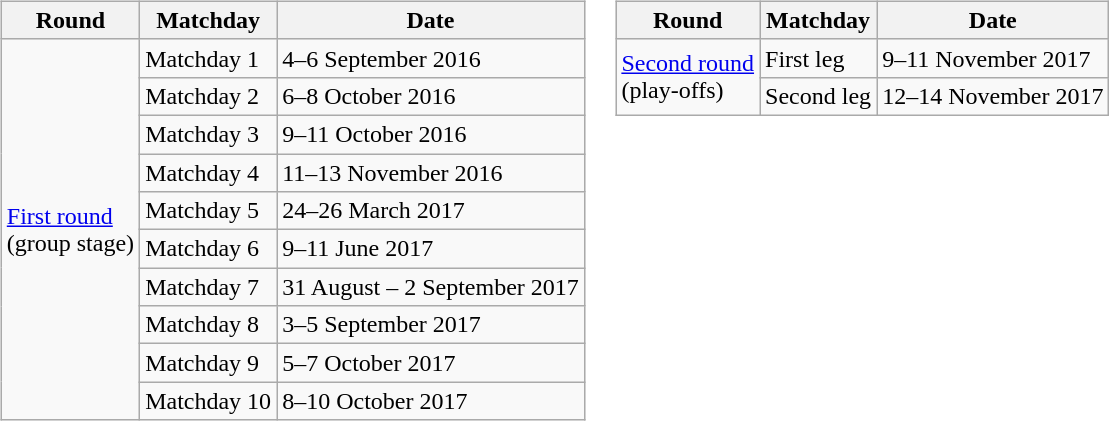<table>
<tr>
<td valign=top><br><table class="wikitable">
<tr>
<th>Round</th>
<th>Matchday</th>
<th>Date</th>
</tr>
<tr>
<td rowspan=10><a href='#'>First round</a><br>(group stage)</td>
<td>Matchday 1</td>
<td>4–6 September 2016</td>
</tr>
<tr>
<td>Matchday 2</td>
<td>6–8 October 2016</td>
</tr>
<tr>
<td>Matchday 3</td>
<td>9–11 October 2016</td>
</tr>
<tr>
<td>Matchday 4</td>
<td>11–13 November 2016</td>
</tr>
<tr>
<td>Matchday 5</td>
<td>24–26 March 2017</td>
</tr>
<tr>
<td>Matchday 6</td>
<td>9–11 June 2017</td>
</tr>
<tr>
<td>Matchday 7</td>
<td>31 August – 2 September 2017</td>
</tr>
<tr>
<td>Matchday 8</td>
<td>3–5 September 2017</td>
</tr>
<tr>
<td>Matchday 9</td>
<td>5–7 October 2017</td>
</tr>
<tr>
<td>Matchday 10</td>
<td>8–10 October 2017</td>
</tr>
</table>
</td>
<td valign=top><br><table class="wikitable">
<tr>
<th>Round</th>
<th>Matchday</th>
<th>Date</th>
</tr>
<tr>
<td rowspan=2><a href='#'>Second round</a><br>(play-offs)</td>
<td>First leg</td>
<td>9–11 November 2017</td>
</tr>
<tr>
<td>Second leg</td>
<td>12–14 November 2017</td>
</tr>
</table>
</td>
</tr>
</table>
